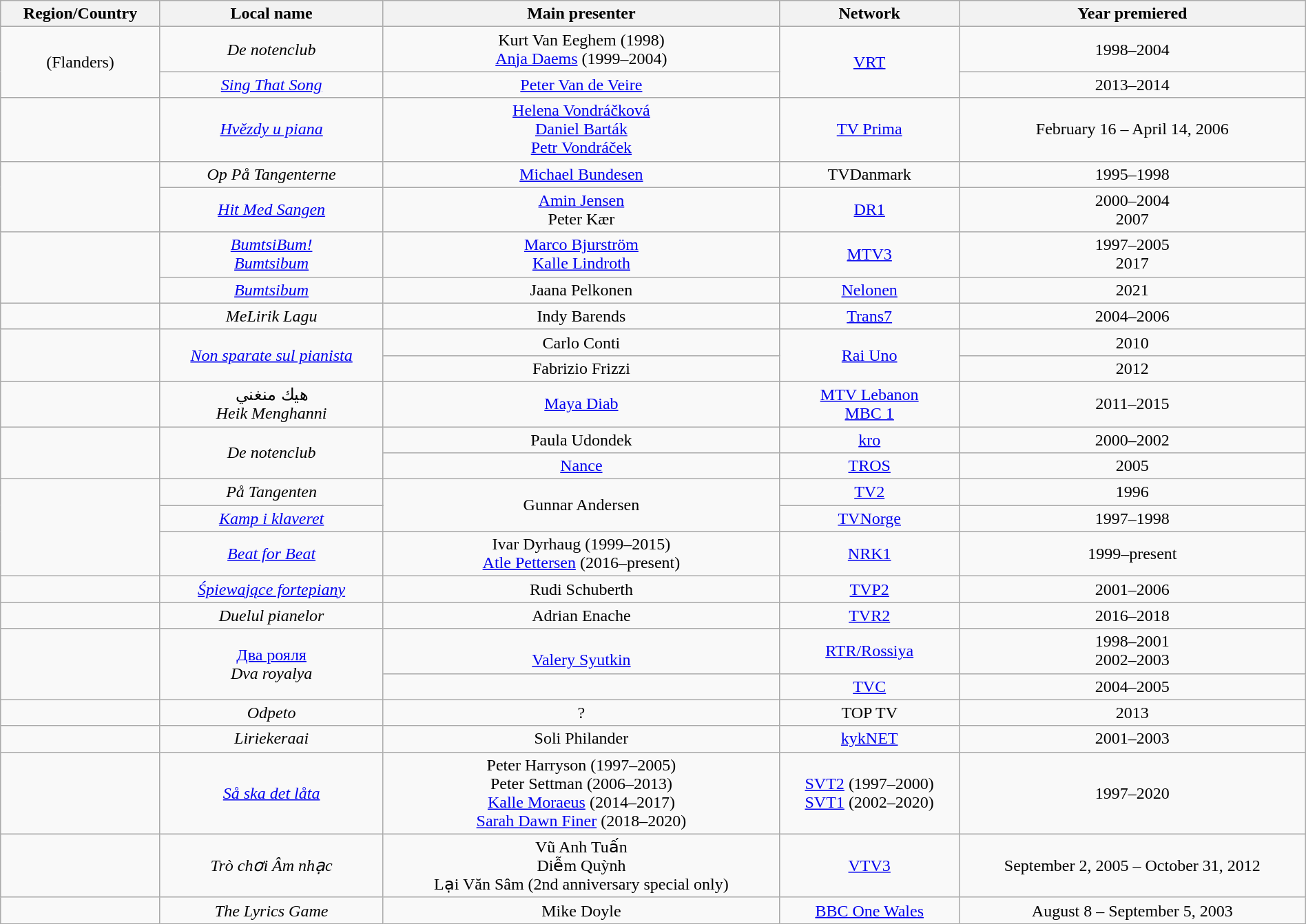<table class="wikitable sortable"  style="text-align:center; line-height:18px; width:100%;">
<tr>
<th>Region/Country</th>
<th>Local name</th>
<th>Main presenter</th>
<th>Network</th>
<th>Year premiered</th>
</tr>
<tr>
<td rowspan=2><strong></strong> (Flanders)</td>
<td><em>De notenclub</em></td>
<td>Kurt Van Eeghem (1998)<br> <a href='#'>Anja Daems</a> (1999–2004)</td>
<td rowspan=2><a href='#'>VRT</a></td>
<td>1998–2004</td>
</tr>
<tr>
<td><em><a href='#'>Sing That Song</a></em></td>
<td><a href='#'>Peter Van de Veire</a></td>
<td>2013–2014</td>
</tr>
<tr>
<td><strong></strong> </td>
<td><em><a href='#'>Hvězdy u piana</a></em></td>
<td><a href='#'>Helena Vondráčková</a><br><a href='#'>Daniel Barták</a><br><a href='#'>Petr Vondráček</a></td>
<td><a href='#'>TV Prima</a></td>
<td>February 16 – April 14, 2006</td>
</tr>
<tr>
<td rowspan=2><strong></strong></td>
<td><em>Op På Tangenterne</em></td>
<td><a href='#'>Michael Bundesen</a></td>
<td>TVDanmark</td>
<td>1995–1998</td>
</tr>
<tr>
<td><em><a href='#'>Hit Med Sangen</a></em></td>
<td><a href='#'>Amin Jensen</a> <br> Peter Kær</td>
<td><a href='#'>DR1</a></td>
<td>2000–2004<br> 2007</td>
</tr>
<tr>
<td rowspan=2><strong></strong></td>
<td><em><a href='#'>BumtsiBum!</a><br><a href='#'>Bumtsibum</a></em></td>
<td><a href='#'>Marco Bjurström</a> <br> <a href='#'>Kalle Lindroth</a></td>
<td><a href='#'>MTV3</a></td>
<td>1997–2005 <br> 2017</td>
</tr>
<tr>
<td><em><a href='#'>Bumtsibum</a></em></td>
<td>Jaana Pelkonen</td>
<td><a href='#'>Nelonen</a></td>
<td>2021</td>
</tr>
<tr>
<td><strong></strong> </td>
<td><em>MeLirik Lagu</em></td>
<td>Indy Barends</td>
<td><a href='#'>Trans7</a></td>
<td>2004–2006</td>
</tr>
<tr>
<td rowspan=2><strong></strong></td>
<td rowspan=2><em><a href='#'>Non sparate sul pianista</a></em></td>
<td>Carlo Conti</td>
<td rowspan=2><a href='#'>Rai Uno</a></td>
<td>2010</td>
</tr>
<tr>
<td>Fabrizio Frizzi</td>
<td>2012</td>
</tr>
<tr>
<td><strong></strong></td>
<td>هيك منغني<br><em>Heik Menghanni</em></td>
<td><a href='#'>Maya Diab</a></td>
<td><a href='#'>MTV Lebanon</a><br><a href='#'>MBC 1</a></td>
<td>2011–2015</td>
</tr>
<tr>
<td rowspan=2><strong></strong></td>
<td rowspan=2><em>De notenclub</em></td>
<td>Paula Udondek</td>
<td><a href='#'>kro</a></td>
<td>2000–2002</td>
</tr>
<tr>
<td><a href='#'>Nance</a></td>
<td><a href='#'>TROS</a></td>
<td>2005</td>
</tr>
<tr>
<td rowspan=3><strong></strong></td>
<td><em>På Tangenten</em></td>
<td rowspan=2>Gunnar Andersen</td>
<td><a href='#'>TV2</a></td>
<td>1996</td>
</tr>
<tr>
<td><em><a href='#'>Kamp i klaveret</a></em></td>
<td><a href='#'>TVNorge</a></td>
<td>1997–1998</td>
</tr>
<tr>
<td><em><a href='#'>Beat for Beat</a></em></td>
<td>Ivar Dyrhaug (1999–2015)<br> <a href='#'>Atle Pettersen</a> (2016–present)</td>
<td><a href='#'>NRK1</a></td>
<td>1999–present</td>
</tr>
<tr>
<td><strong></strong></td>
<td><em><a href='#'>Śpiewające fortepiany</a></em></td>
<td>Rudi Schuberth</td>
<td><a href='#'>TVP2</a></td>
<td>2001–2006</td>
</tr>
<tr>
<td><strong></strong></td>
<td><em>Duelul pianelor</em></td>
<td>Adrian Enache</td>
<td><a href='#'>TVR2</a></td>
<td>2016–2018</td>
</tr>
<tr>
<td rowspan=2><strong></strong></td>
<td rowspan=2><a href='#'>Два рояля</a><br><em>Dva royalya</em></td>
<td><br><a href='#'>Valery Syutkin</a></td>
<td><a href='#'>RTR/Rossiya</a></td>
<td>1998–2001<br>2002–2003</td>
</tr>
<tr>
<td></td>
<td><a href='#'>TVC</a></td>
<td>2004–2005</td>
</tr>
<tr>
<td><strong></strong></td>
<td><em>Odpeto</em></td>
<td>?</td>
<td>TOP TV</td>
<td>2013</td>
</tr>
<tr>
<td><strong></strong></td>
<td><em>Liriekeraai</em></td>
<td>Soli Philander</td>
<td><a href='#'>kykNET</a></td>
<td>2001–2003</td>
</tr>
<tr>
<td><strong></strong></td>
<td><em><a href='#'>Så ska det låta</a></em></td>
<td>Peter Harryson (1997–2005)<br>Peter Settman (2006–2013)<br><a href='#'>Kalle Moraeus</a> (2014–2017)<br><a href='#'>Sarah Dawn Finer</a> (2018–2020)</td>
<td><a href='#'>SVT2</a> (1997–2000)<br><a href='#'>SVT1</a> (2002–2020)</td>
<td>1997–2020</td>
</tr>
<tr>
<td><strong></strong> </td>
<td><em>Trò chơi Âm nhạc</em></td>
<td>Vũ Anh Tuấn<br>Diễm Quỳnh<br>Lại Văn Sâm (2nd anniversary special only)</td>
<td><a href='#'>VTV3</a></td>
<td>September 2, 2005 – October 31, 2012</td>
</tr>
<tr>
<td><strong></strong> </td>
<td><em>The Lyrics Game</em></td>
<td>Mike Doyle</td>
<td><a href='#'>BBC One Wales</a></td>
<td>August 8 – September 5, 2003</td>
</tr>
</table>
